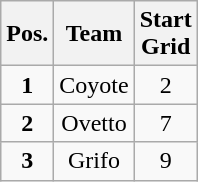<table class="wikitable">
<tr>
<th>Pos.</th>
<th>Team</th>
<th>Start<br>Grid </th>
</tr>
<tr | align="center" |>
<td><strong>1</strong></td>
<td>Coyote </td>
<td>2</td>
</tr>
<tr | align="center" |>
<td><strong>2</strong></td>
<td>Ovetto</td>
<td>7</td>
</tr>
<tr | align="center" |>
<td><strong>3</strong></td>
<td>Grifo</td>
<td>9</td>
</tr>
</table>
